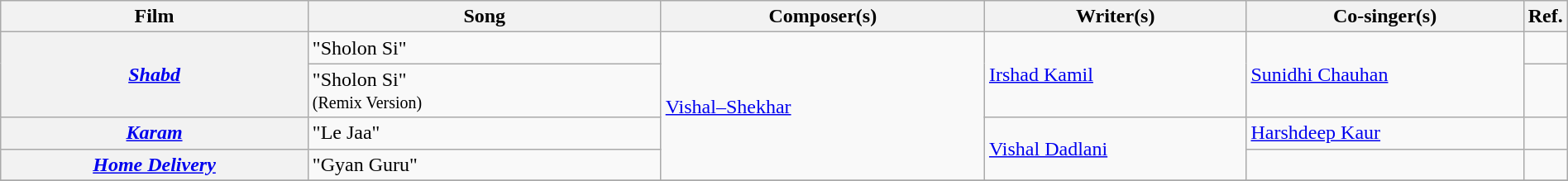<table class="wikitable plainrowheaders" width="100%" textcolor:#000;">
<tr>
<th scope="col" width=20%><strong>Film</strong></th>
<th scope="col" width=23%><strong>Song</strong></th>
<th scope="col" width=21%><strong>Composer(s)</strong></th>
<th scope="col" width=17%><strong>Writer(s)</strong></th>
<th scope="col" width=18%><strong>Co-singer(s)</strong></th>
<th scope="col" width=1%><strong>Ref.</strong></th>
</tr>
<tr>
<th scope="row" rowspan="2"><em><a href='#'>Shabd</a></em></th>
<td>"Sholon Si"</td>
<td rowspan="4"><a href='#'>Vishal–Shekhar</a></td>
<td rowspan="2"><a href='#'>Irshad Kamil</a></td>
<td rowspan="2"><a href='#'>Sunidhi Chauhan</a></td>
<td></td>
</tr>
<tr>
<td>"Sholon Si"<br><small>(Remix Version)</small></td>
<td></td>
</tr>
<tr>
<th scope="row"><em><a href='#'>Karam</a></em></th>
<td>"Le Jaa"</td>
<td rowspan="2"><a href='#'>Vishal Dadlani</a></td>
<td><a href='#'>Harshdeep Kaur</a></td>
<td></td>
</tr>
<tr>
<th scope="row"><em><a href='#'>Home Delivery</a></em></th>
<td>"Gyan Guru"</td>
<td></td>
<td></td>
</tr>
<tr>
</tr>
</table>
